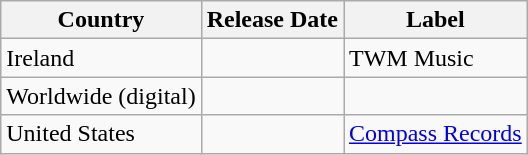<table class="wikitable">
<tr>
<th>Country</th>
<th>Release Date</th>
<th>Label</th>
</tr>
<tr>
<td>Ireland</td>
<td></td>
<td>TWM Music</td>
</tr>
<tr>
<td>Worldwide (digital)</td>
<td></td>
<td></td>
</tr>
<tr>
<td>United States</td>
<td></td>
<td><a href='#'>Compass Records</a></td>
</tr>
</table>
